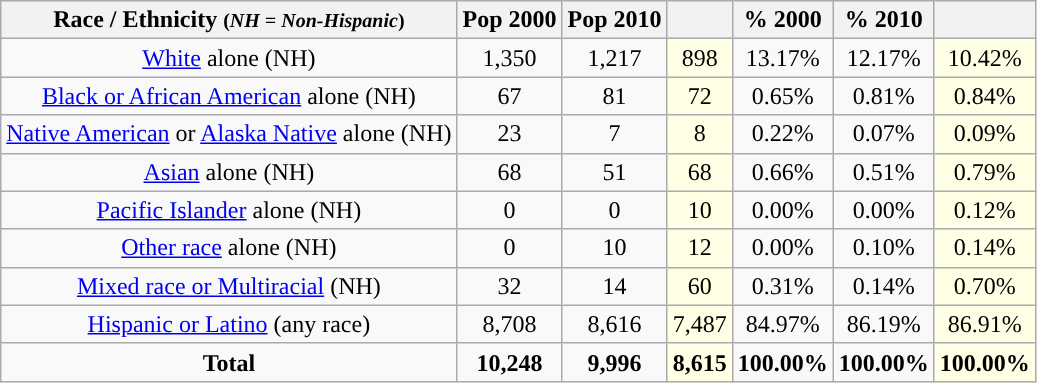<table class="wikitable" style="text-align:center;">
<tr>
<th>Race / Ethnicity <small>(<em>NH = Non-Hispanic</em>)</small></th>
<th>Pop 2000</th>
<th>Pop 2010</th>
<th></th>
<th>% 2000</th>
<th>% 2010</th>
<th></th>
</tr>
<tr>
<td><a href='#'>White</a> alone (NH)</td>
<td>1,350</td>
<td>1,217</td>
<td style='background: #ffffe6;'>898</td>
<td>13.17%</td>
<td>12.17%</td>
<td style='background: #ffffe6;'>10.42%</td>
</tr>
<tr>
<td><a href='#'>Black or African American</a> alone (NH)</td>
<td>67</td>
<td>81</td>
<td style='background: #ffffe6;'>72</td>
<td>0.65%</td>
<td>0.81%</td>
<td style='background: #ffffe6;'>0.84%</td>
</tr>
<tr>
<td><a href='#'>Native American</a> or <a href='#'>Alaska Native</a> alone (NH)</td>
<td>23</td>
<td>7</td>
<td style='background: #ffffe6;'>8</td>
<td>0.22%</td>
<td>0.07%</td>
<td style='background: #ffffe6;'>0.09%</td>
</tr>
<tr>
<td><a href='#'>Asian</a> alone (NH)</td>
<td>68</td>
<td>51</td>
<td style='background: #ffffe6;'>68</td>
<td>0.66%</td>
<td>0.51%</td>
<td style='background: #ffffe6;'>0.79%</td>
</tr>
<tr>
<td><a href='#'>Pacific Islander</a> alone (NH)</td>
<td>0</td>
<td>0</td>
<td style='background: #ffffe6;'>10</td>
<td>0.00%</td>
<td>0.00%</td>
<td style='background: #ffffe6;'>0.12%</td>
</tr>
<tr>
<td><a href='#'>Other race</a> alone (NH)</td>
<td>0</td>
<td>10</td>
<td style='background: #ffffe6;'>12</td>
<td>0.00%</td>
<td>0.10%</td>
<td style='background: #ffffe6;'>0.14%</td>
</tr>
<tr>
<td><a href='#'>Mixed race or Multiracial</a> (NH)</td>
<td>32</td>
<td>14</td>
<td style='background: #ffffe6;'>60</td>
<td>0.31%</td>
<td>0.14%</td>
<td style='background: #ffffe6;'>0.70%</td>
</tr>
<tr>
<td><a href='#'>Hispanic or Latino</a> (any race)</td>
<td>8,708</td>
<td>8,616</td>
<td style='background: #ffffe6;'>7,487</td>
<td>84.97%</td>
<td>86.19%</td>
<td style='background: #ffffe6;'>86.91%</td>
</tr>
<tr>
<td><strong>Total</strong></td>
<td><strong>10,248</strong></td>
<td><strong>9,996</strong></td>
<td style='background: #ffffe6;'><strong>8,615</strong></td>
<td><strong>100.00%</strong></td>
<td><strong>100.00%</strong></td>
<td style='background: #ffffe6;'><strong>100.00%</strong></td>
</tr>
</table>
